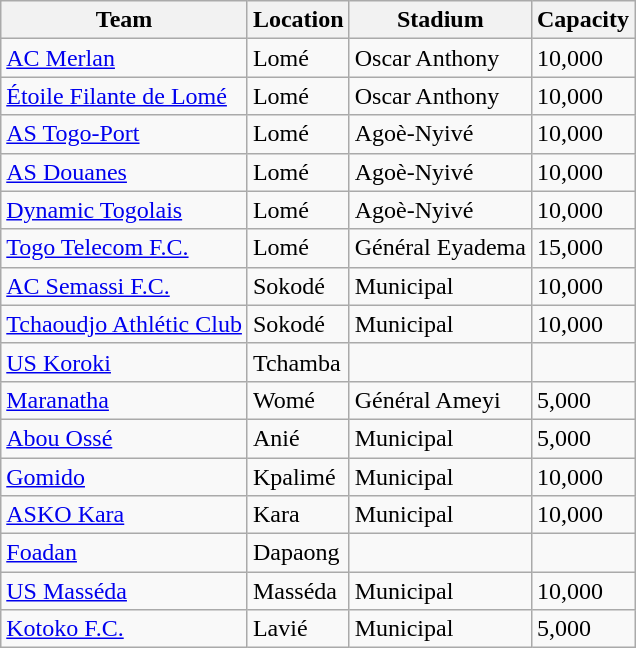<table class="wikitable sortable">
<tr>
<th>Team</th>
<th>Location</th>
<th>Stadium</th>
<th>Capacity</th>
</tr>
<tr>
<td><a href='#'>AC Merlan</a></td>
<td>Lomé</td>
<td>Oscar Anthony</td>
<td>10,000</td>
</tr>
<tr>
<td><a href='#'>Étoile Filante de Lomé</a></td>
<td>Lomé</td>
<td>Oscar Anthony</td>
<td>10,000</td>
</tr>
<tr>
<td><a href='#'>AS Togo-Port</a></td>
<td>Lomé</td>
<td>Agoè-Nyivé</td>
<td>10,000</td>
</tr>
<tr>
<td><a href='#'>AS Douanes</a></td>
<td>Lomé</td>
<td>Agoè-Nyivé</td>
<td>10,000</td>
</tr>
<tr>
<td><a href='#'>Dynamic Togolais</a></td>
<td>Lomé</td>
<td>Agoè-Nyivé</td>
<td>10,000</td>
</tr>
<tr>
<td><a href='#'>Togo Telecom F.C.</a></td>
<td>Lomé</td>
<td>Général Eyadema</td>
<td>15,000</td>
</tr>
<tr>
<td><a href='#'>AC Semassi F.C.</a></td>
<td>Sokodé</td>
<td>Municipal</td>
<td>10,000</td>
</tr>
<tr>
<td><a href='#'>Tchaoudjo Athlétic Club</a></td>
<td>Sokodé</td>
<td>Municipal</td>
<td>10,000</td>
</tr>
<tr>
<td><a href='#'>US Koroki</a></td>
<td>Tchamba</td>
<td></td>
<td></td>
</tr>
<tr>
<td><a href='#'>Maranatha</a></td>
<td>Womé</td>
<td>Général Ameyi</td>
<td>5,000</td>
</tr>
<tr>
<td><a href='#'>Abou Ossé</a></td>
<td>Anié</td>
<td>Municipal</td>
<td>5,000</td>
</tr>
<tr>
<td><a href='#'>Gomido</a></td>
<td>Kpalimé</td>
<td>Municipal</td>
<td>10,000</td>
</tr>
<tr>
<td><a href='#'>ASKO Kara</a></td>
<td>Kara</td>
<td>Municipal</td>
<td>10,000</td>
</tr>
<tr>
<td><a href='#'>Foadan</a></td>
<td>Dapaong</td>
<td></td>
<td></td>
</tr>
<tr>
<td><a href='#'>US Masséda</a></td>
<td>Masséda</td>
<td>Municipal</td>
<td>10,000</td>
</tr>
<tr>
<td><a href='#'>Kotoko F.C.</a></td>
<td>Lavié</td>
<td>Municipal</td>
<td>5,000</td>
</tr>
</table>
